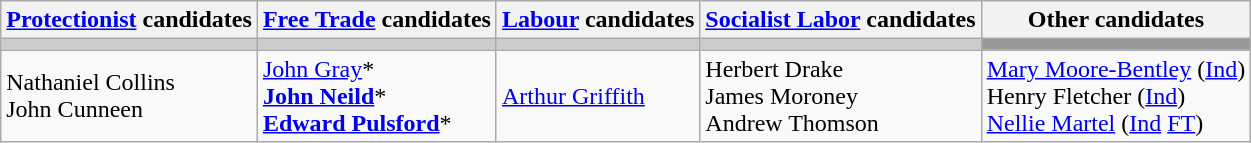<table class="wikitable">
<tr>
<th><a href='#'>Protectionist</a> candidates</th>
<th><a href='#'>Free Trade</a> candidates</th>
<th><a href='#'>Labour</a> candidates</th>
<th><a href='#'>Socialist Labor</a> candidates</th>
<th>Other candidates</th>
</tr>
<tr bgcolor="#cccccc">
<td></td>
<td></td>
<td></td>
<td></td>
<td bgcolor="#999999"></td>
</tr>
<tr>
<td>Nathaniel Collins<br>John Cunneen</td>
<td><a href='#'>John Gray</a>*<br><strong><a href='#'>John Neild</a></strong>*<br><strong><a href='#'>Edward Pulsford</a></strong>*</td>
<td><a href='#'>Arthur Griffith</a></td>
<td>Herbert Drake<br>James Moroney<br>Andrew Thomson</td>
<td><a href='#'>Mary Moore-Bentley</a> (<a href='#'>Ind</a>)<br>Henry Fletcher (<a href='#'>Ind</a>)<br><a href='#'>Nellie Martel</a> (<a href='#'>Ind</a> <a href='#'>FT</a>)</td>
</tr>
</table>
